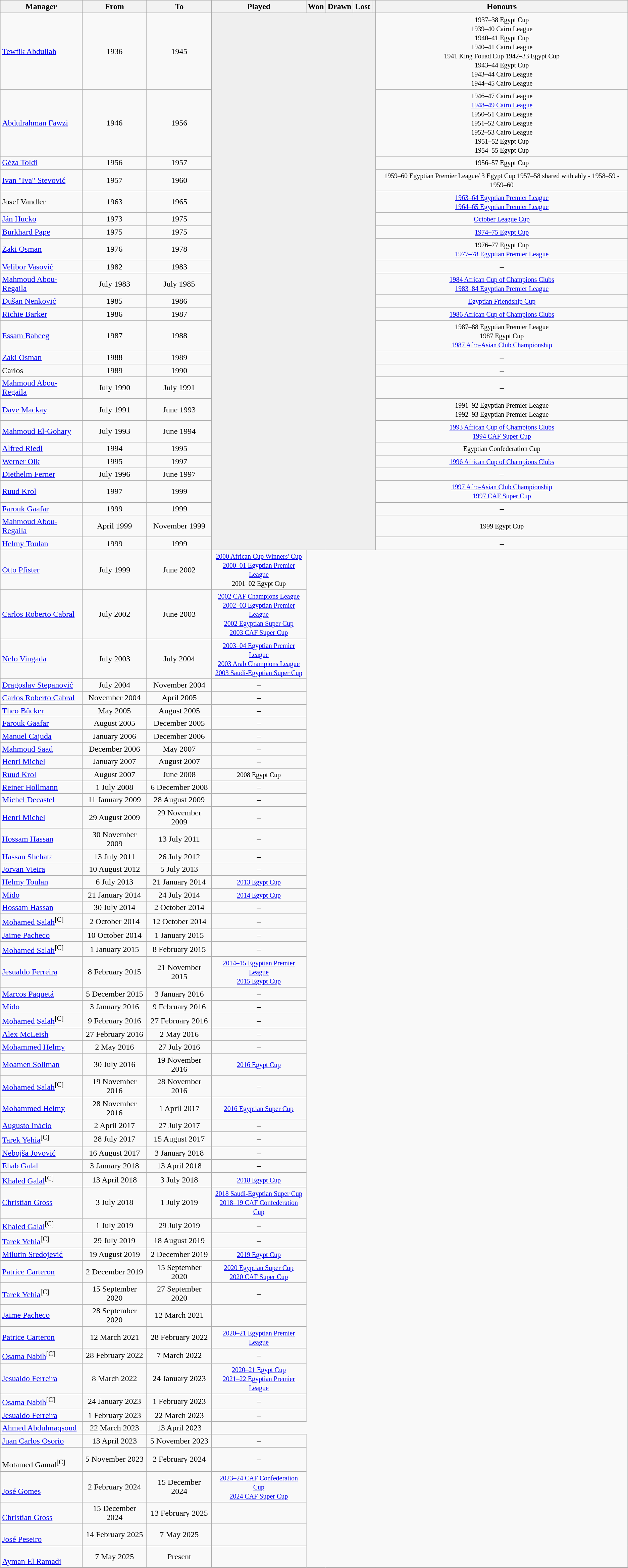<table class="wikitable sortable" style="text-align:center">
<tr>
<th>Manager</th>
<th>From</th>
<th>To</th>
<th>Played</th>
<th>Won</th>
<th>Drawn</th>
<th>Lost</th>
<th></th>
<th>Honours</th>
</tr>
<tr>
<td align="left"> <a href='#'>Tewfik Abdullah</a></td>
<td>1936</td>
<td>1945</td>
<td colspan="5" rowspan="25" bgcolor=#efefef></td>
<td><small> 1937–38 Egypt Cup <br> 1939–40 Cairo League <br>1940–41 Egypt Cup <br> 1940–41 Cairo League <br>1941 King Fouad Cup 1942–33 Egypt Cup <br>1943–44 Egypt Cup <br> 1943–44 Cairo League <br> 1944–45 Cairo League </small></td>
</tr>
<tr>
<td align="left"> <a href='#'>Abdulrahman Fawzi</a></td>
<td>1946</td>
<td>1956</td>
<td><small>1946–47 Cairo League <br> <a href='#'>1948–49 Cairo League</a> <br> 1950–51 Cairo League <br> 1951–52 Cairo League <br> 1952–53 Cairo League <br> 1951–52 Egypt Cup <br> 1954–55 Egypt Cup </small></td>
</tr>
<tr>
<td align="left"> <a href='#'>Géza Toldi</a></td>
<td>1956</td>
<td>1957</td>
<td><small>1956–57 Egypt Cup </small></td>
</tr>
<tr>
<td align="left"> <a href='#'>Ivan "Iva" Stevović</a></td>
<td>1957</td>
<td>1960</td>
<td><small>1959–60 Egyptian Premier League/ 3 Egypt Cup 1957–58  shared with ahly - 1958–59 - 1959–60  </small></td>
</tr>
<tr>
<td align="left"> Josef Vandler</td>
<td>1963</td>
<td>1965</td>
<td><small><a href='#'>1963–64 Egyptian Premier League</a> <br> <a href='#'>1964–65 Egyptian Premier League</a> </small></td>
</tr>
<tr>
<td align="left"> <a href='#'>Ján Hucko</a></td>
<td>1973</td>
<td>1975</td>
<td><small> <a href='#'>October League Cup</a> </small></td>
</tr>
<tr>
<td align="left"> <a href='#'>Burkhard Pape</a></td>
<td>1975</td>
<td>1975</td>
<td><small><a href='#'>1974–75 Egypt Cup</a> </small></td>
</tr>
<tr>
<td align="left"> <a href='#'>Zaki Osman</a></td>
<td>1976</td>
<td>1978</td>
<td><small>1976–77 Egypt Cup </small> <br><small><a href='#'>1977–78 Egyptian Premier League</a> </small></td>
</tr>
<tr>
<td align="left"> <a href='#'>Velibor Vasović</a></td>
<td>1982</td>
<td>1983</td>
<td>–</td>
</tr>
<tr>
<td align="left"> <a href='#'>Mahmoud Abou-Regaila</a></td>
<td>July 1983</td>
<td>July 1985</td>
<td><small><a href='#'>1984 African Cup of Champions Clubs</a><br> <a href='#'>1983–84 Egyptian Premier League</a> </small></td>
</tr>
<tr>
<td align="left"> <a href='#'>Dušan Nenković</a></td>
<td>1985</td>
<td>1986</td>
<td><small><a href='#'>Egyptian Friendship Cup</a></small></td>
</tr>
<tr>
<td align="left"> <a href='#'>Richie Barker</a></td>
<td>1986</td>
<td>1987</td>
<td><small><a href='#'>1986 African Cup of Champions Clubs</a></small></td>
</tr>
<tr>
<td align="left"> <a href='#'>Essam Baheeg</a></td>
<td>1987</td>
<td>1988</td>
<td><small>1987–88 Egyptian Premier League <br> 1987 Egypt Cup <br> <a href='#'>1987 Afro-Asian Club Championship</a>  </small></td>
</tr>
<tr>
<td align="left"> <a href='#'>Zaki Osman</a></td>
<td>1988</td>
<td>1989</td>
<td>–</td>
</tr>
<tr>
<td align="left"> Carlos</td>
<td>1989</td>
<td>1990</td>
<td>–</td>
</tr>
<tr>
<td align="left"> <a href='#'>Mahmoud Abou-Regaila</a></td>
<td>July 1990</td>
<td>July 1991</td>
<td>–</td>
</tr>
<tr>
<td align="left"> <a href='#'>Dave Mackay</a></td>
<td>July 1991</td>
<td>June 1993</td>
<td><small> 1991–92 Egyptian Premier League <br>  1992–93 Egyptian Premier League </small></td>
</tr>
<tr>
<td align="left"> <a href='#'>Mahmoud El-Gohary</a></td>
<td>July 1993</td>
<td>June 1994</td>
<td><small> <a href='#'>1993 African Cup of Champions Clubs</a> <br> <a href='#'>1994 CAF Super Cup</a> </small></td>
</tr>
<tr>
<td align="left"> <a href='#'>Alfred Riedl</a></td>
<td>1994</td>
<td>1995</td>
<td><small>Egyptian Confederation Cup</small></td>
</tr>
<tr>
<td align="left"> <a href='#'>Werner Olk</a></td>
<td>1995</td>
<td>1997</td>
<td><small><a href='#'>1996 African Cup of Champions Clubs</a></small></td>
</tr>
<tr>
<td align="left"> <a href='#'>Diethelm Ferner</a></td>
<td>July 1996</td>
<td>June 1997</td>
<td>–</td>
</tr>
<tr>
<td align="left"> <a href='#'>Ruud Krol</a></td>
<td>1997</td>
<td>1999</td>
<td><small><a href='#'>1997 Afro-Asian Club Championship</a> <br><a href='#'>1997 CAF Super Cup</a></small></td>
</tr>
<tr>
<td align="left"> <a href='#'>Farouk Gaafar</a></td>
<td>1999</td>
<td>1999</td>
<td>–</td>
</tr>
<tr>
<td align="left"> <a href='#'>Mahmoud Abou-Regaila</a></td>
<td>April 1999</td>
<td>November 1999</td>
<td><small>1999 Egypt Cup </small></td>
</tr>
<tr>
<td align="left"> <a href='#'>Helmy Toulan</a></td>
<td>1999</td>
<td>1999</td>
<td>–</td>
</tr>
<tr>
<td align="left"> <a href='#'>Otto Pfister</a></td>
<td>July 1999</td>
<td>June 2002<br></td>
<td><small><a href='#'>2000 African Cup Winners' Cup</a><br><a href='#'>2000–01 Egyptian Premier League</a><br>2001–02 Egypt Cup</small></td>
</tr>
<tr>
<td align="left"> <a href='#'>Carlos Roberto Cabral</a></td>
<td>July 2002</td>
<td>June 2003<br></td>
<td><small><a href='#'>2002 CAF Champions League</a><br><a href='#'>2002–03 Egyptian Premier League</a><br><a href='#'>2002 Egyptian Super Cup</a><br><a href='#'>2003 CAF Super Cup</a></small></td>
</tr>
<tr>
<td align="left"> <a href='#'>Nelo Vingada</a></td>
<td>July 2003</td>
<td>July 2004<br></td>
<td><small><a href='#'>2003–04 Egyptian Premier League</a><br><a href='#'>2003 Arab Champions League</a><br><a href='#'>2003 Saudi-Egyptian Super Cup</a></small></td>
</tr>
<tr>
<td align="left"> <a href='#'>Dragoslav Stepanović</a></td>
<td>July 2004</td>
<td>November 2004<br></td>
<td>–</td>
</tr>
<tr>
<td align="left"> <a href='#'>Carlos Roberto Cabral</a></td>
<td>November 2004</td>
<td>April 2005<br></td>
<td>–</td>
</tr>
<tr>
<td align="left"> <a href='#'>Theo Bücker</a></td>
<td>May 2005</td>
<td>August 2005<br></td>
<td>–</td>
</tr>
<tr>
<td align="left"> <a href='#'>Farouk Gaafar</a></td>
<td>August 2005</td>
<td>December 2005<br></td>
<td>–</td>
</tr>
<tr>
<td align="left"> <a href='#'>Manuel Cajuda</a></td>
<td>January 2006</td>
<td>December 2006<br></td>
<td>–</td>
</tr>
<tr>
<td align="left"> <a href='#'>Mahmoud Saad</a></td>
<td>December 2006</td>
<td>May 2007<br></td>
<td>–</td>
</tr>
<tr>
<td align="left"> <a href='#'>Henri Michel</a></td>
<td>January 2007</td>
<td>August 2007<br></td>
<td>–</td>
</tr>
<tr>
<td align="left"> <a href='#'>Ruud Krol</a></td>
<td>August 2007</td>
<td>June 2008<br></td>
<td><small>2008 Egypt Cup</small></td>
</tr>
<tr>
<td align="left"> <a href='#'>Reiner Hollmann</a></td>
<td>1 July 2008</td>
<td>6 December 2008<br></td>
<td>–</td>
</tr>
<tr>
<td align="left"> <a href='#'>Michel Decastel</a></td>
<td>11 January 2009</td>
<td>28 August 2009<br></td>
<td>–</td>
</tr>
<tr>
<td align="left"> <a href='#'>Henri Michel</a></td>
<td>29 August 2009</td>
<td>29 November 2009<br></td>
<td>–</td>
</tr>
<tr>
<td align="left"> <a href='#'>Hossam Hassan</a></td>
<td>30 November 2009</td>
<td>13 July 2011<br></td>
<td>–</td>
</tr>
<tr>
<td align="left"> <a href='#'>Hassan Shehata</a></td>
<td>13 July 2011</td>
<td>26 July 2012<br></td>
<td>–</td>
</tr>
<tr>
<td align="left"> <a href='#'>Jorvan Vieira</a></td>
<td>10 August 2012</td>
<td>5 July 2013<br></td>
<td>–</td>
</tr>
<tr>
<td align="left"> <a href='#'>Helmy Toulan</a></td>
<td>6 July 2013</td>
<td>21 January 2014<br></td>
<td><small><a href='#'>2013 Egypt Cup</a></small></td>
</tr>
<tr>
<td align="left"> <a href='#'>Mido</a></td>
<td>21 January 2014</td>
<td>24 July 2014<br></td>
<td><small><a href='#'>2014 Egypt Cup</a></small></td>
</tr>
<tr>
<td align="left"> <a href='#'>Hossam Hassan</a></td>
<td>30 July 2014</td>
<td>2 October 2014<br></td>
<td>–</td>
</tr>
<tr>
<td align="left"> <a href='#'>Mohamed Salah</a><sup>[C]</sup></td>
<td>2 October 2014</td>
<td>12 October 2014<br></td>
<td>–</td>
</tr>
<tr>
<td align="left"> <a href='#'>Jaime Pacheco</a></td>
<td>10 October 2014</td>
<td>1 January 2015<br></td>
<td>–</td>
</tr>
<tr>
<td align="left"> <a href='#'>Mohamed Salah</a><sup>[C]</sup></td>
<td>1 January 2015</td>
<td>8 February 2015<br></td>
<td>–</td>
</tr>
<tr>
<td align="left"> <a href='#'>Jesualdo Ferreira</a></td>
<td>8 February 2015</td>
<td>21 November 2015<br></td>
<td><small><a href='#'>2014–15 Egyptian Premier League</a><br><a href='#'>2015 Egypt Cup</a></small></td>
</tr>
<tr>
<td align="left"> <a href='#'>Marcos Paquetá</a></td>
<td>5 December 2015</td>
<td>3 January 2016<br></td>
<td>–</td>
</tr>
<tr>
<td align="left"> <a href='#'>Mido</a></td>
<td>3 January 2016</td>
<td>9 February 2016<br></td>
<td>–</td>
</tr>
<tr>
<td align="left"> <a href='#'>Mohamed Salah</a><sup>[C]</sup></td>
<td>9 February 2016</td>
<td>27 February 2016<br></td>
<td>–</td>
</tr>
<tr>
<td align="left"> <a href='#'>Alex McLeish</a></td>
<td>27 February 2016</td>
<td>2 May 2016<br></td>
<td>–</td>
</tr>
<tr>
<td align="left"> <a href='#'>Mohammed Helmy</a></td>
<td>2 May 2016</td>
<td>27 July 2016<br></td>
<td>–</td>
</tr>
<tr>
<td align="left"> <a href='#'>Moamen Soliman</a></td>
<td>30 July 2016</td>
<td>19 November 2016<br></td>
<td><small><a href='#'>2016 Egypt Cup</a></small></td>
</tr>
<tr>
<td align="left"> <a href='#'>Mohamed Salah</a><sup>[C]</sup></td>
<td>19 November 2016</td>
<td>28 November 2016<br></td>
<td>–</td>
</tr>
<tr>
<td align="left"> <a href='#'>Mohammed Helmy</a></td>
<td>28 November 2016</td>
<td>1 April 2017<br></td>
<td><small><a href='#'>2016 Egyptian Super Cup</a></small></td>
</tr>
<tr>
<td align="left"> <a href='#'>Augusto Inácio</a></td>
<td>2 April 2017</td>
<td>27 July 2017<br></td>
<td>–</td>
</tr>
<tr>
<td align="left"> <a href='#'>Tarek Yehia</a><sup>[C]</sup></td>
<td>28 July 2017</td>
<td>15 August 2017<br></td>
<td>–</td>
</tr>
<tr>
<td align="left"> <a href='#'>Nebojša Jovović</a></td>
<td>16 August 2017</td>
<td>3 January 2018<br></td>
<td>–</td>
</tr>
<tr>
<td align="left"> <a href='#'>Ehab Galal</a></td>
<td>3 January 2018</td>
<td>13 April 2018<br></td>
<td>–</td>
</tr>
<tr>
<td align="left"> <a href='#'>Khaled Galal</a><sup>[C]</sup></td>
<td>13 April 2018</td>
<td>3 July 2018<br></td>
<td><small><a href='#'>2018 Egypt Cup</a></small></td>
</tr>
<tr>
<td align="left"> <a href='#'>Christian Gross</a></td>
<td>3 July 2018</td>
<td>1 July 2019<br></td>
<td><small><a href='#'>2018 Saudi-Egyptian Super Cup</a><br><a href='#'>2018–19 CAF Confederation Cup</a></small></td>
</tr>
<tr>
<td align="left"> <a href='#'>Khaled Galal</a><sup>[C]</sup></td>
<td>1 July 2019</td>
<td>29 July 2019<br></td>
<td>–</td>
</tr>
<tr>
<td align="left"> <a href='#'>Tarek Yehia</a><sup>[C]</sup></td>
<td>29 July 2019</td>
<td>18 August 2019<br></td>
<td>–</td>
</tr>
<tr>
<td align="left"> <a href='#'>Milutin Sredojević</a></td>
<td>19 August 2019</td>
<td>2 December 2019<br></td>
<td><small><a href='#'>2019 Egypt Cup</a></small></td>
</tr>
<tr>
<td align="left"> <a href='#'>Patrice Carteron</a></td>
<td>2 December 2019</td>
<td>15 September 2020<br></td>
<td><small><a href='#'>2020 Egyptian Super Cup</a><br><a href='#'>2020 CAF Super Cup</a></small></td>
</tr>
<tr>
<td align="left"> <a href='#'>Tarek Yehia</a><sup>[C]</sup></td>
<td>15 September 2020</td>
<td>27 September 2020<br></td>
<td>–</td>
</tr>
<tr>
<td align="left"> <a href='#'>Jaime Pacheco</a></td>
<td>28 September 2020</td>
<td>12 March 2021<br></td>
<td>–</td>
</tr>
<tr>
<td align="left"> <a href='#'>Patrice Carteron</a></td>
<td>12 March 2021</td>
<td>28 February 2022<br></td>
<td><small><a href='#'>2020–21 Egyptian Premier League</a></small></td>
</tr>
<tr>
<td align="left"> <a href='#'>Osama Nabih</a><sup>[C]</sup></td>
<td>28 February 2022</td>
<td>7 March 2022<br></td>
<td>–</td>
</tr>
<tr>
<td align="left"> <a href='#'>Jesualdo Ferreira</a></td>
<td>8 March 2022</td>
<td>24 January 2023<br></td>
<td><small><a href='#'>2020–21 Egypt Cup</a><br><a href='#'>2021–22 Egyptian Premier League</a></small></td>
</tr>
<tr>
<td align="left"> <a href='#'>Osama Nabih</a><sup>[C]</sup></td>
<td>24 January 2023</td>
<td>1 February 2023<br></td>
<td>–</td>
</tr>
<tr>
<td align="left"> <a href='#'>Jesualdo Ferreira</a></td>
<td>1 February 2023</td>
<td>22 March 2023<br></td>
<td>–</td>
</tr>
<tr>
<td align="left"> <a href='#'>Ahmed Abdulmaqsoud</a></td>
<td>22 March 2023</td>
<td>13 April 2023<br></td>
</tr>
<tr>
</tr>
<tr>
<td align="left"> <a href='#'>Juan Carlos Osorio</a></td>
<td>13 April 2023</td>
<td>5 November 2023<br></td>
<td>–</td>
</tr>
<tr>
<td align="left"><br>Motamed Gamal<sup>[C]</sup></td>
<td>5 November 2023</td>
<td>2 February 2024<br></td>
<td>–</td>
</tr>
<tr>
<td align="left"><br><a href='#'>José Gomes</a></td>
<td>2 February 2024</td>
<td>15 December 2024<br></td>
<td><small><a href='#'>2023–24 CAF Confederation Cup</a><br><a href='#'>2024 CAF Super Cup</a></small></td>
</tr>
<tr>
<td align="left"><br><a href='#'>Christian Gross</a></td>
<td>15 December 2024</td>
<td>13 February 2025<br></td>
<td></td>
</tr>
<tr>
<td align="left"><br><a href='#'>José Peseiro</a></td>
<td>14 February 2025</td>
<td>7 May 2025<br></td>
<td></td>
</tr>
<tr>
<td align="left"><br><a href='#'>Ayman El Ramadi</a></td>
<td>7 May 2025</td>
<td>Present<br></td>
<td></td>
</tr>
</table>
